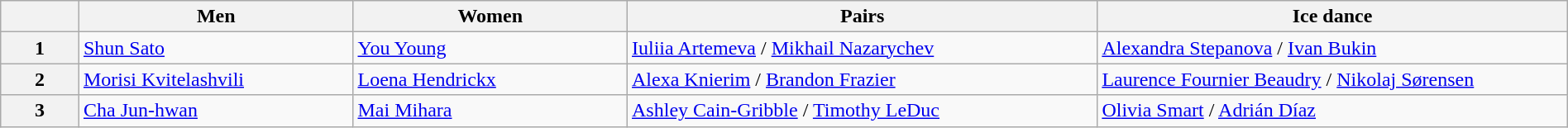<table class="wikitable unsortable" style="text-align:left; width:100%">
<tr>
<th scope="col" style="width:5%"></th>
<th scope="col" style="width:17.5%">Men</th>
<th scope="col" style="width:17.5%">Women</th>
<th scope="col" style="width:30%">Pairs</th>
<th scope="col" style="width:30%">Ice dance</th>
</tr>
<tr>
<th scope="row">1</th>
<td> <a href='#'>Shun Sato</a></td>
<td> <a href='#'>You Young</a></td>
<td> <a href='#'>Iuliia Artemeva</a> / <a href='#'>Mikhail Nazarychev</a></td>
<td> <a href='#'>Alexandra Stepanova</a> / <a href='#'>Ivan Bukin</a></td>
</tr>
<tr>
<th scope="row">2</th>
<td> <a href='#'>Morisi Kvitelashvili</a></td>
<td> <a href='#'>Loena Hendrickx</a></td>
<td> <a href='#'>Alexa Knierim</a> / <a href='#'>Brandon Frazier</a></td>
<td> <a href='#'>Laurence Fournier Beaudry</a> / <a href='#'>Nikolaj Sørensen</a></td>
</tr>
<tr>
<th scope="row">3</th>
<td> <a href='#'>Cha Jun-hwan</a></td>
<td> <a href='#'>Mai Mihara</a></td>
<td> <a href='#'>Ashley Cain-Gribble</a> / <a href='#'>Timothy LeDuc</a></td>
<td> <a href='#'>Olivia Smart</a> / <a href='#'>Adrián Díaz</a></td>
</tr>
</table>
